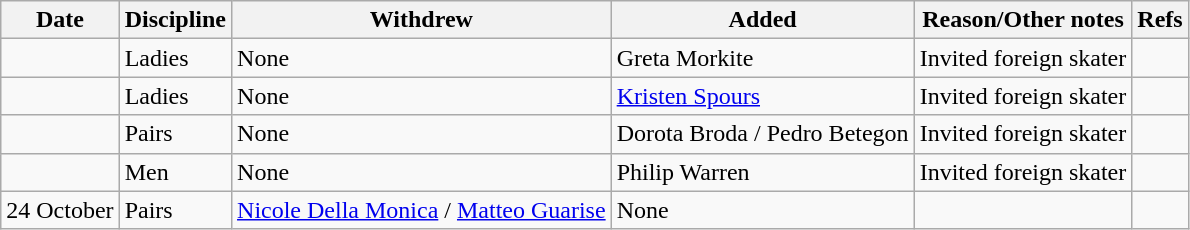<table class="wikitable sortable">
<tr>
<th>Date</th>
<th>Discipline</th>
<th>Withdrew</th>
<th>Added</th>
<th>Reason/Other notes</th>
<th>Refs</th>
</tr>
<tr>
<td></td>
<td>Ladies</td>
<td>None</td>
<td> Greta Morkite</td>
<td>Invited foreign skater</td>
<td></td>
</tr>
<tr>
<td></td>
<td>Ladies</td>
<td>None</td>
<td> <a href='#'>Kristen Spours</a></td>
<td>Invited foreign skater</td>
<td></td>
</tr>
<tr>
<td></td>
<td>Pairs</td>
<td>None</td>
<td> Dorota Broda / Pedro Betegon</td>
<td>Invited foreign skater</td>
<td></td>
</tr>
<tr>
<td></td>
<td>Men</td>
<td>None</td>
<td> Philip Warren</td>
<td>Invited foreign skater</td>
<td></td>
</tr>
<tr>
<td>24 October</td>
<td>Pairs</td>
<td> <a href='#'>Nicole Della Monica</a> / <a href='#'>Matteo Guarise</a></td>
<td>None</td>
<td></td>
<td></td>
</tr>
</table>
